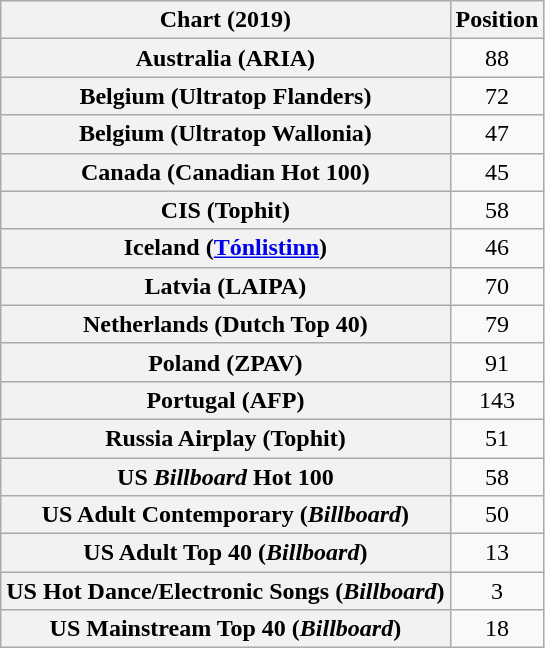<table class="wikitable sortable plainrowheaders" style="text-align:center">
<tr>
<th scope="col">Chart (2019)</th>
<th scope="col">Position</th>
</tr>
<tr>
<th scope="row">Australia (ARIA)</th>
<td>88</td>
</tr>
<tr>
<th scope="row">Belgium (Ultratop Flanders)</th>
<td>72</td>
</tr>
<tr>
<th scope="row">Belgium (Ultratop Wallonia)</th>
<td>47</td>
</tr>
<tr>
<th scope="row">Canada (Canadian Hot 100)</th>
<td>45</td>
</tr>
<tr>
<th scope="row">CIS (Tophit)</th>
<td>58</td>
</tr>
<tr>
<th scope="row">Iceland (<a href='#'>Tónlistinn</a>)</th>
<td>46</td>
</tr>
<tr>
<th scope="row">Latvia (LAIPA)</th>
<td>70</td>
</tr>
<tr>
<th scope="row">Netherlands (Dutch Top 40)</th>
<td>79</td>
</tr>
<tr>
<th scope="row">Poland (ZPAV)</th>
<td>91</td>
</tr>
<tr>
<th scope="row">Portugal (AFP)</th>
<td>143</td>
</tr>
<tr>
<th scope="row">Russia Airplay (Tophit)</th>
<td>51</td>
</tr>
<tr>
<th scope="row">US <em>Billboard</em> Hot 100</th>
<td>58</td>
</tr>
<tr>
<th scope="row">US Adult Contemporary (<em>Billboard</em>)</th>
<td>50</td>
</tr>
<tr>
<th scope="row">US Adult Top 40 (<em>Billboard</em>)</th>
<td>13</td>
</tr>
<tr>
<th scope="row">US Hot Dance/Electronic Songs (<em>Billboard</em>)</th>
<td>3</td>
</tr>
<tr>
<th scope="row">US Mainstream Top 40 (<em>Billboard</em>)</th>
<td>18</td>
</tr>
</table>
